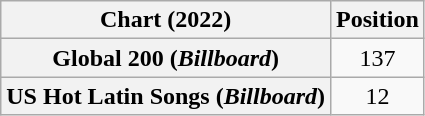<table class="wikitable sortable plainrowheaders" style="text-align:center">
<tr>
<th scope="col">Chart (2022)</th>
<th scope="col">Position</th>
</tr>
<tr>
<th scope="row">Global 200 (<em>Billboard</em>)</th>
<td>137</td>
</tr>
<tr>
<th scope="row">US Hot Latin Songs (<em>Billboard</em>)</th>
<td>12</td>
</tr>
</table>
